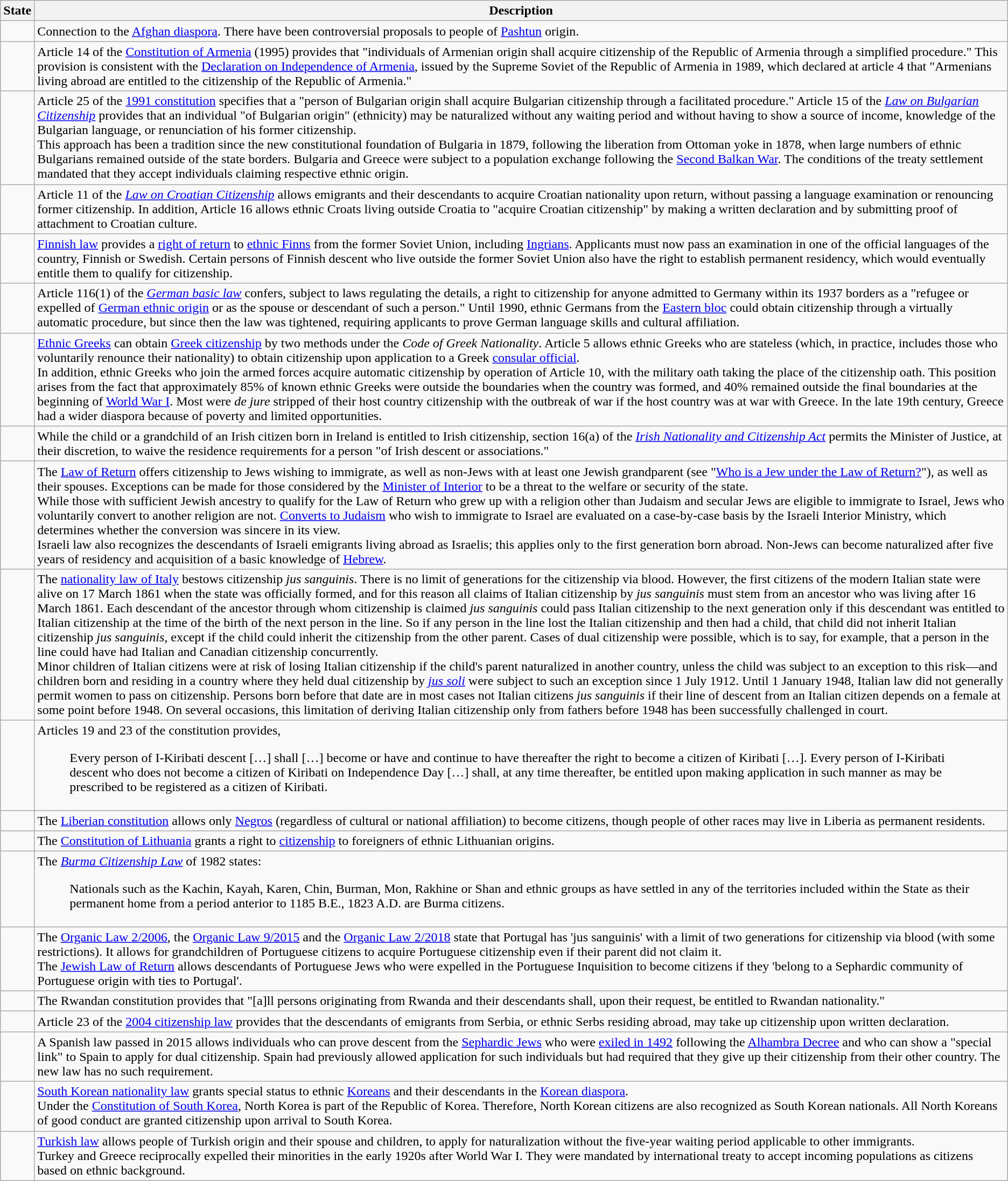<table class="wikitable">
<tr>
<th>State</th>
<th>Description</th>
</tr>
<tr>
<td></td>
<td>Connection to the <a href='#'>Afghan diaspora</a>. There have been controversial proposals to people of <a href='#'>Pashtun</a> origin.</td>
</tr>
<tr>
<td></td>
<td>Article 14 of the <a href='#'>Constitution of Armenia</a> (1995) provides that "individuals of Armenian origin shall acquire citizenship of the Republic of Armenia through a simplified procedure." This provision is consistent with the <a href='#'>Declaration on Independence of Armenia</a>, issued by the Supreme Soviet of the Republic of Armenia in 1989, which declared at article 4 that "Armenians living abroad are entitled to the citizenship of the Republic of Armenia."</td>
</tr>
<tr>
<td></td>
<td>Article 25 of the <a href='#'>1991 constitution</a> specifies that a "person of Bulgarian origin shall acquire Bulgarian citizenship through a facilitated procedure." Article 15 of the <em><a href='#'>Law on Bulgarian Citizenship</a></em> provides that an individual "of Bulgarian origin" (ethnicity) may be naturalized without any waiting period and without having to show a source of income, knowledge of the Bulgarian language, or renunciation of his former citizenship.<br>This approach has been a tradition since the new constitutional foundation of Bulgaria in 1879, following the liberation from Ottoman yoke in 1878, when large numbers of ethnic Bulgarians remained outside of the state borders. Bulgaria and Greece were subject to a population exchange following the <a href='#'>Second Balkan War</a>. The conditions of the treaty settlement mandated that they accept individuals claiming respective ethnic origin.</td>
</tr>
<tr>
<td></td>
<td>Article 11 of the <a href='#'><em>Law on Croatian Citizenship</em></a> allows emigrants and their descendants to acquire Croatian nationality upon return, without passing a language examination or renouncing former citizenship. In addition, Article 16 allows ethnic Croats living outside Croatia to "acquire Croatian citizenship" by making a written declaration and by submitting proof of attachment to Croatian culture.</td>
</tr>
<tr>
<td></td>
<td><a href='#'>Finnish law</a> provides a <a href='#'>right of return</a> to <a href='#'>ethnic Finns</a> from the former Soviet Union, including <a href='#'>Ingrians</a>. Applicants must now pass an examination in one of the official languages of the country, Finnish or Swedish. Certain persons of Finnish descent who live outside the former Soviet Union also have the right to establish permanent residency, which would eventually entitle them to qualify for citizenship.</td>
</tr>
<tr>
<td></td>
<td>Article 116(1) of the <em><a href='#'>German basic law</a></em> confers, subject to laws regulating the details, a right to citizenship for anyone admitted to Germany within its 1937 borders as a "refugee or expelled of <a href='#'>German ethnic origin</a> or as the spouse or descendant of such a person." Until 1990, ethnic Germans from the <a href='#'>Eastern bloc</a> could obtain citizenship through a virtually automatic procedure, but since then the law was tightened, requiring applicants to prove German language skills and cultural affiliation.</td>
</tr>
<tr>
<td></td>
<td><a href='#'>Ethnic Greeks</a> can obtain <a href='#'>Greek citizenship</a> by two methods under the <em>Code of Greek Nationality</em>. Article 5 allows ethnic Greeks who are stateless (which, in practice, includes those who voluntarily renounce their nationality) to obtain citizenship upon application to a Greek <a href='#'>consular official</a>.<br>In addition, ethnic Greeks who join the armed forces acquire automatic citizenship by operation of Article 10, with the military oath taking the place of the citizenship oath. This position arises from the fact that approximately 85% of known ethnic Greeks were outside the boundaries when the country was formed, and 40% remained outside the final boundaries at the beginning of <a href='#'>World War I</a>. Most were <em>de jure</em> stripped of their host country citizenship with the outbreak of war if the host country was at war with Greece. In the late 19th century, Greece had a wider diaspora because of poverty and limited opportunities.</td>
</tr>
<tr>
<td></td>
<td>While the child or a grandchild of an Irish citizen born in Ireland is entitled to Irish citizenship, section 16(a) of the <a href='#'><em>Irish Nationality and Citizenship Act</em></a> permits the Minister of Justice, at their discretion, to waive the residence requirements for a person "of Irish descent or associations."</td>
</tr>
<tr>
<td></td>
<td>The <a href='#'>Law of Return</a> offers citizenship to Jews wishing to immigrate, as well as non-Jews with at least one Jewish grandparent (see "<a href='#'>Who is a Jew under the Law of Return?</a>"), as well as their spouses. Exceptions can be made for those considered by the <a href='#'>Minister of Interior</a> to be a threat to the welfare or security of the state.<br>While those with sufficient Jewish ancestry to qualify for the Law of Return who grew up with a religion other than Judaism and secular Jews are eligible to immigrate to Israel, Jews who voluntarily convert to another religion are not. <a href='#'>Converts to Judaism</a> who wish to immigrate to Israel are evaluated on a case-by-case basis by the Israeli Interior Ministry, which determines whether the conversion was sincere in its view.<br>Israeli law also recognizes the descendants of Israeli emigrants living abroad as Israelis; this applies only to the first generation born abroad. Non-Jews can become naturalized after five years of residency and acquisition of a basic knowledge of <a href='#'>Hebrew</a>.</td>
</tr>
<tr>
<td></td>
<td>The <a href='#'>nationality law of Italy</a> bestows citizenship <em>jus sanguinis</em>. There is no limit of generations for the citizenship via blood. However, the first citizens of the modern Italian state were alive on 17 March 1861 when the state was officially formed, and for this reason all claims of Italian citizenship by <em>jus sanguinis</em> must stem from an ancestor who was living after 16 March 1861. Each descendant of the ancestor through whom citizenship is claimed <em>jus sanguinis</em> could pass Italian citizenship to the next generation only if this descendant was entitled to Italian citizenship at the time of the birth of the next person in the line. So if any person in the line lost the Italian citizenship and then had a child, that child did not inherit Italian citizenship <em>jus sanguinis</em>, except if the child could inherit the citizenship from the other parent. Cases of dual citizenship were possible, which is to say, for example, that a person in the line could have had Italian and Canadian citizenship concurrently.<br>Minor children of Italian citizens were at risk of losing Italian citizenship if the child's parent naturalized in another country, unless the child was subject to an exception to this risk—and children born and residing in a country where they held dual citizenship by <em><a href='#'>jus soli</a></em> were subject to such an exception since 1 July 1912.  Until 1 January 1948, Italian law did not generally permit women to pass on citizenship. Persons born before that date are in most cases not Italian citizens <em>jus sanguinis</em> if their line of descent from an Italian citizen depends on a female at some point before 1948.  On several occasions, this limitation of deriving Italian citizenship only from fathers before 1948 has been successfully challenged in court.</td>
</tr>
<tr>
<td></td>
<td>Articles 19 and 23 of the constitution provides,<blockquote>Every person of I-Kiribati descent […] shall […] become or have and continue to have thereafter the right to become a citizen of Kiribati […]. Every person of I-Kiribati descent who does not become a citizen of Kiribati on Independence Day […] shall, at any time thereafter, be entitled upon making application in such manner as may be prescribed to be registered as a citizen of Kiribati.</blockquote></td>
</tr>
<tr>
<td></td>
<td>The <a href='#'>Liberian constitution</a> allows only <a href='#'>Negros</a> (regardless of cultural or national affiliation) to become citizens, though people of other races may live in Liberia as permanent residents.</td>
</tr>
<tr>
<td></td>
<td>The <a href='#'>Constitution of Lithuania</a> grants a right to <a href='#'>citizenship</a> to foreigners of ethnic Lithuanian origins.</td>
</tr>
<tr>
<td></td>
<td>The <em><a href='#'>Burma Citizenship Law</a></em> of 1982 states:<blockquote>Nationals such as the Kachin, Kayah, Karen, Chin, Burman, Mon, Rakhine or Shan and ethnic groups as have settled in any of the territories included within the State as their permanent home from a period anterior to 1185 B.E., 1823 A.D. are Burma citizens.</blockquote></td>
</tr>
<tr>
<td></td>
<td>The <a href='#'>Organic Law 2/2006</a>, the <a href='#'>Organic Law 9/2015</a> and the <a href='#'>Organic Law 2/2018</a> state that Portugal has 'jus sanguinis' with a limit of two generations for citizenship via blood (with some restrictions). It allows for grandchildren of Portuguese citizens to acquire Portuguese citizenship even if their parent did not claim it.<br>The <a href='#'>Jewish Law of Return</a> allows descendants of Portuguese Jews who were expelled in the Portuguese Inquisition to become citizens if they 'belong to a Sephardic community of Portuguese origin with ties to Portugal'.</td>
</tr>
<tr>
<td></td>
<td>The Rwandan constitution provides that "[a]ll persons originating from Rwanda and their descendants shall, upon their request, be entitled to Rwandan nationality."</td>
</tr>
<tr>
<td></td>
<td>Article 23 of the <a href='#'>2004 citizenship law</a> provides that the descendants of emigrants from Serbia, or ethnic Serbs residing abroad, may take up citizenship upon written declaration.</td>
</tr>
<tr>
<td></td>
<td>A Spanish law passed in 2015 allows individuals who can prove descent from the <a href='#'>Sephardic Jews</a> who were <a href='#'>exiled in 1492</a> following the <a href='#'>Alhambra Decree</a> and who can show a "special link" to Spain to apply for dual citizenship. Spain had previously allowed application for such individuals but had required that they give up their citizenship from their other country. The new law has no such requirement.</td>
</tr>
<tr>
<td></td>
<td><a href='#'>South Korean nationality law</a> grants special status to ethnic <a href='#'>Koreans</a> and their descendants in the <a href='#'>Korean diaspora</a>.<br>Under the <a href='#'>Constitution of South Korea</a>, North Korea is part of the Republic of Korea. Therefore, North Korean citizens are also recognized as South Korean nationals. All North Koreans of good conduct are granted citizenship upon arrival to South Korea.</td>
</tr>
<tr>
<td></td>
<td><a href='#'>Turkish law</a> allows people of Turkish origin and their spouse and children, to apply for naturalization without the five-year waiting period applicable to other immigrants.<br>Turkey and Greece reciprocally expelled their minorities in the early 1920s after World War I.  They were mandated by international treaty to accept incoming populations as citizens based on ethnic background.</td>
</tr>
</table>
